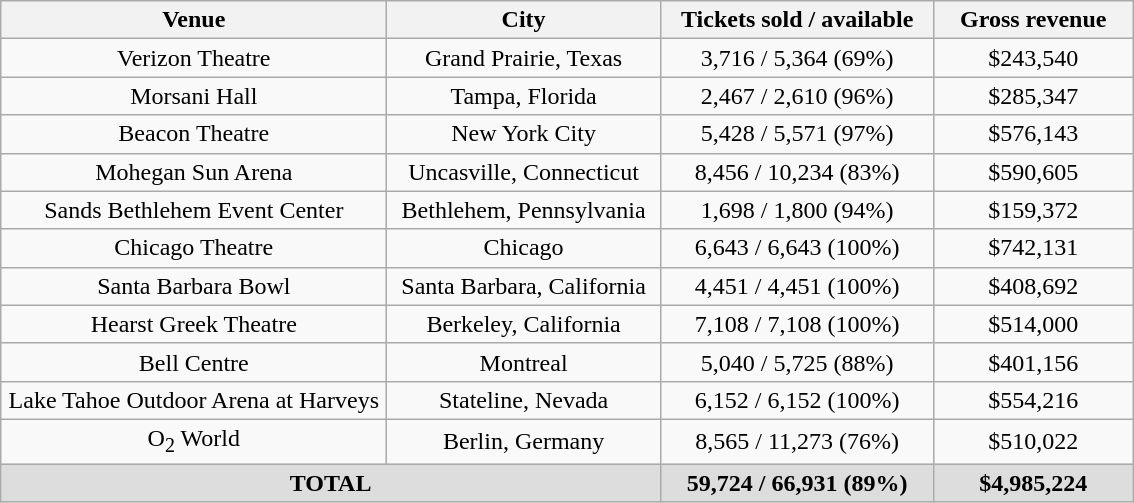<table class="wikitable" style="text-align:center">
<tr>
<th style="width:250px;">Venue</th>
<th style="width:175px;">City</th>
<th style="width:175px;">Tickets sold / available</th>
<th style="width:125px;">Gross revenue</th>
</tr>
<tr>
<td>Verizon Theatre</td>
<td>Grand Prairie, Texas</td>
<td>3,716 / 5,364 (69%)</td>
<td>$243,540</td>
</tr>
<tr>
<td>Morsani Hall</td>
<td>Tampa, Florida</td>
<td>2,467 / 2,610 (96%)</td>
<td>$285,347</td>
</tr>
<tr>
<td>Beacon Theatre</td>
<td>New York City</td>
<td>5,428 / 5,571 (97%)</td>
<td>$576,143</td>
</tr>
<tr>
<td>Mohegan Sun Arena</td>
<td>Uncasville, Connecticut</td>
<td>8,456 / 10,234 (83%)</td>
<td>$590,605</td>
</tr>
<tr>
<td>Sands Bethlehem Event Center</td>
<td>Bethlehem, Pennsylvania</td>
<td>1,698 / 1,800 (94%)</td>
<td>$159,372</td>
</tr>
<tr>
<td>Chicago Theatre</td>
<td>Chicago</td>
<td>6,643 / 6,643 (100%)</td>
<td>$742,131</td>
</tr>
<tr>
<td>Santa Barbara Bowl</td>
<td>Santa Barbara, California</td>
<td>4,451 / 4,451 (100%)</td>
<td>$408,692</td>
</tr>
<tr>
<td>Hearst Greek Theatre</td>
<td>Berkeley, California</td>
<td>7,108 / 7,108 (100%)</td>
<td>$514,000</td>
</tr>
<tr>
<td>Bell Centre</td>
<td>Montreal</td>
<td>5,040 / 5,725 (88%)</td>
<td>$401,156</td>
</tr>
<tr>
<td>Lake Tahoe Outdoor Arena at Harveys</td>
<td>Stateline, Nevada</td>
<td>6,152 / 6,152 (100%)</td>
<td>$554,216</td>
</tr>
<tr>
<td>O<sub>2</sub> World</td>
<td>Berlin, Germany</td>
<td>8,565 / 11,273 (76%)</td>
<td>$510,022</td>
</tr>
<tr style="background:#ddd;">
<td colspan="2"><strong>TOTAL</strong></td>
<td><strong>59,724 / 66,931 (89%)</strong></td>
<td><strong>$4,985,224</strong></td>
</tr>
</table>
